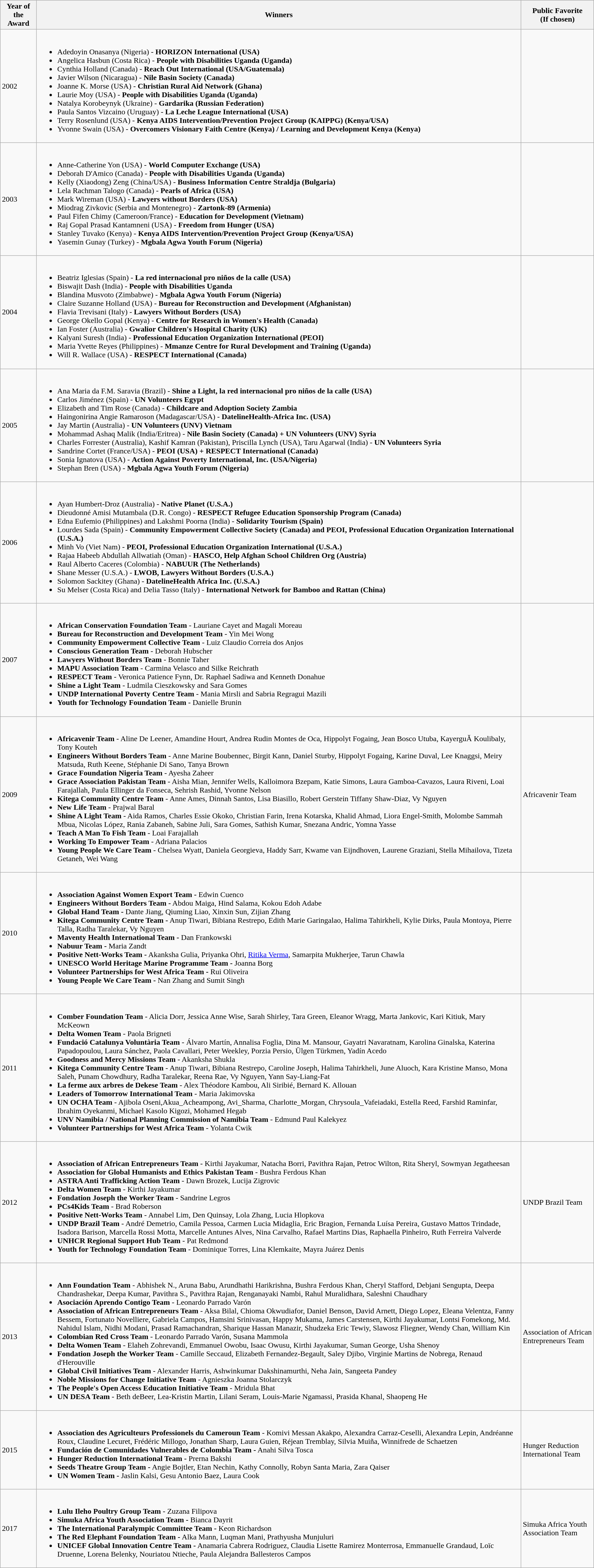<table class="wikitable">
<tr>
<th>Year of the Award</th>
<th>Winners</th>
<th>Public Favorite<br>(If chosen)</th>
</tr>
<tr>
<td>2002</td>
<td><br><ul><li>Adedoyin Onasanya (Nigeria) - <strong>HORIZON International (USA)</strong></li><li>Angelica Hasbun (Costa Rica) - <strong>People with Disabilities Uganda (Uganda)</strong></li><li>Cynthia Holland (Canada) - <strong>Reach Out International (USA/Guatemala)</strong></li><li>Javier Wilson (Nicaragua) - <strong>Nile Basin Society (Canada)</strong></li><li>Joanne K. Morse (USA) - <strong>Christian Rural Aid Network (Ghana)</strong></li><li>Laurie Moy (USA) - <strong>People with Disabilities Uganda (Uganda)</strong></li><li>Natalya Korobeynyk (Ukraine) - <strong>Gardarika (Russian Federation)</strong></li><li>Paula Santos Vizcaino (Uruguay) - <strong>La Leche League International (USA)</strong></li><li>Terry Rosenlund (USA) - <strong>Kenya AIDS Intervention/Prevention Project Group (KAIPPG) (Kenya/USA)</strong></li><li>Yvonne Swain (USA) - <strong>Overcomers Visionary Faith Centre (Kenya) / Learning and Development Kenya (Kenya)</strong></li></ul></td>
<td></td>
</tr>
<tr>
<td>2003</td>
<td><br><ul><li>Anne-Catherine Yon (USA) - <strong>World Computer Exchange (USA)</strong></li><li>Deborah D'Amico (Canada) - <strong>People with Disabilities Uganda (Uganda)</strong></li><li>Kelly (Xiaodong) Zeng (China/USA) - <strong>Business Information Centre Straldja (Bulgaria)</strong></li><li>Lela Rachman Talogo (Canada) - <strong>Pearls of Africa (USA)</strong></li><li>Mark Wireman (USA) - <strong>Lawyers without Borders (USA)</strong></li><li>Miodrag Zivkovic (Serbia and Montenegro) - <strong>Zartonk-89 (Armenia)</strong></li><li>Paul Fifen Chimy (Cameroon/France) - <strong>Education for Development (Vietnam)</strong></li><li>Raj Gopal Prasad Kantamneni (USA) - <strong>Freedom from Hunger (USA)</strong></li><li>Stanley Tuvako (Kenya) - <strong>Kenya AIDS Intervention/Prevention Project Group (Kenya/USA)</strong></li><li>Yasemin Gunay (Turkey) - <strong>Mgbala Agwa Youth Forum (Nigeria)</strong></li></ul></td>
<td></td>
</tr>
<tr>
<td>2004</td>
<td><br><ul><li>Beatriz Iglesias (Spain) - <strong>La red internacional pro niños de la calle (USA)</strong></li><li>Biswajit Dash (India) - <strong>People with Disabilities Uganda</strong></li><li>Blandina Musvoto (Zimbabwe) - <strong>Mgbala Agwa Youth Forum (Nigeria)</strong></li><li>Claire Suzanne Holland (USA) - <strong>Bureau for Reconstruction and Development (Afghanistan)</strong></li><li>Flavia Trevisani (Italy) - <strong>Lawyers Without Borders (USA)</strong></li><li>George Okello Gopal (Kenya) - <strong>Centre for Research in Women's Health (Canada)</strong></li><li>Ian Foster (Australia) - <strong>Gwalior Children's Hospital Charity (UK)</strong></li><li>Kalyani Suresh (India) - <strong>Professional Education Organization International (PEOI)</strong></li><li>Maria Yvette Reyes (Philippines) - <strong>Mmanze Centre for Rural Development and Training (Uganda)</strong></li><li>Will R. Wallace (USA) - <strong>RESPECT International (Canada)</strong></li></ul></td>
<td></td>
</tr>
<tr>
<td>2005</td>
<td><br><ul><li>Ana Maria da F.M. Saravia (Brazil) - <strong>Shine a Light, la red internacional pro niños de la calle (USA)</strong></li><li>Carlos Jiménez (Spain) - <strong>UN Volunteers Egypt</strong></li><li>Elizabeth and Tim Rose (Canada) - <strong>Childcare and Adoption Society Zambia</strong></li><li>Haingonirina Angie Ramaroson (Madagascar/USA) - <strong>DatelineHealth-Africa Inc. (USA)</strong></li><li>Jay Martin (Australia) - <strong>UN Volunteers (UNV) Vietnam</strong></li><li>Mohammad Ashaq Malik (India/Eritrea) - <strong>Nile Basin Society (Canada) + UN Volunteers (UNV) Syria</strong></li><li>Charles Forrester (Australia), Kashif Kamran (Pakistan), Priscilla Lynch (USA), Taru Agarwal (India) - <strong>UN Volunteers Syria</strong></li><li>Sandrine Cortet (France/USA) - <strong>PEOI (USA) + RESPECT International (Canada)</strong></li><li>Sonia Ignatova (USA) - <strong>Action Against Poverty International, Inc. (USA/Nigeria)</strong></li><li>Stephan Bren (USA) - <strong>Mgbala Agwa Youth Forum (Nigeria)</strong></li></ul></td>
<td></td>
</tr>
<tr>
<td>2006</td>
<td><br><ul><li>Ayan Humbert-Droz (Australia) - <strong>Native Planet (U.S.A.)</strong></li><li>Dieudonné Amisi Mutambala (D.R. Congo) - <strong>RESPECT Refugee Education Sponsorship Program (Canada)</strong></li><li>Edna Eufemio (Philippines) and Lakshmi Poorna (India) - <strong>Solidarity Tourism (Spain)</strong></li><li>Lourdes Sada (Spain) - <strong>Community Empowerment Collective Society (Canada) and PEOI, Professional Education Organization International (U.S.A.)</strong></li><li>Minh Vo (Viet Nam) - <strong>PEOI, Professional Education Organization International (U.S.A.)</strong></li><li>Rajaa Habeeb Abdullah Allwatiah (Oman) - <strong>HASCO, Help Afghan School Children Org (Austria)</strong></li><li>Raul Alberto Caceres (Colombia) - <strong>NABUUR (The Netherlands)</strong></li><li>Shane Messer (U.S.A.) - <strong>LWOB, Lawyers Without Borders (U.S.A.)</strong></li><li>Solomon Sackitey (Ghana) - <strong>DatelineHealth Africa Inc. (U.S.A.)</strong></li><li>Su Melser (Costa Rica) and Delia Tasso (Italy) - <strong>International Network for Bamboo and Rattan (China)</strong></li></ul></td>
<td></td>
</tr>
<tr>
<td>2007</td>
<td><br><ul><li><strong>African Conservation Foundation Team</strong> - Lauriane Cayet and Magali Moreau</li><li><strong>Bureau for Reconstruction and Development Team</strong> - Yin Mei Wong</li><li><strong>Community Empowerment Collective Team</strong> - Luiz Claudio Correia dos Anjos</li><li><strong>Conscious Generation Team</strong> - Deborah Hubscher</li><li><strong>Lawyers Without Borders Team</strong> - Bonnie Taher</li><li><strong>MAPU Association Team</strong> - Carmina Velasco and Silke Reichrath</li><li><strong>RESPECT Team</strong> - Veronica Patience Fynn, Dr. Raphael Sadiwa and Kenneth Donahue</li><li><strong>Shine a Light Team</strong> - Ludmila Cieszkowsky and Sara Gomes</li><li><strong>UNDP International Poverty Centre Team</strong> - Mania Mirsli and Sabria Regragui Mazili</li><li><strong>Youth for Technology Foundation Team</strong> - Danielle Brunin</li></ul></td>
<td></td>
</tr>
<tr>
<td>2009</td>
<td><br><ul><li><strong>Africavenir Team</strong> - Aline De Leener, Amandine Hourt, Andrea Rudin Montes de Oca, Hippolyt Fogaing, Jean Bosco Utuba, KayerguĂ Koulibaly, Tony Kouteh</li><li><strong>Engineers Without Borders Team</strong> - Anne Marine Boubennec, Birgit Kann, Daniel Sturby, Hippolyt Fogaing, Karine Duval, Lee Knaggsi, Meiry Matsuda, Ruth Keene, Stéphanie Di Sano, Tanya Brown</li><li><strong>Grace Foundation Nigeria Team</strong> - Ayesha Zaheer</li><li><strong>Grace Association Pakistan Team</strong> - Aisha Mian, Jennifer Wells, Kalloimora Bzepam, Katie Simons, Laura Gamboa-Cavazos, Laura Riveni, Loai Farajallah, Paula Ellinger da Fonseca, Sehrish Rashid, Yvonne Nelson</li><li><strong>Kitega Community Centre Team</strong> - Anne Ames, Dinnah Santos, Lisa Biasillo, Robert Gerstein Tiffany Shaw-Diaz, Vy Nguyen</li><li><strong>New Life Team</strong> - Prajwal Baral</li><li><strong>Shine A Light Team</strong> - Aida Ramos, Charles Essie Okoko, Christian Farin, Irena Kotarska, Khalid Ahmad, Liora Engel-Smith, Molombe Sammah Mbua, Nicolas López, Rania Zabaneh, Sabine Juli, Sara Gomes, Sathish Kumar, Snezana Andric, Yomna Yasse</li><li><strong>Teach A Man To Fish Team</strong> - Loai Farajallah</li><li><strong>Working To Empower Team</strong> - Adriana Palacios</li><li><strong>Young People We Care Team</strong> - Chelsea Wyatt, Daniela Georgieva, Haddy Sarr, Kwame van Eijndhoven, Laurene Graziani, Stella Mihailova, Tizeta Getaneh, Wei Wang</li></ul></td>
<td>Africavenir Team</td>
</tr>
<tr>
<td>2010</td>
<td><br><ul><li><strong>Association Against Women Export Team -</strong> Edwin Cuenco</li><li><strong>Engineers Without Borders Team -</strong> Abdou Maiga, Hind Salama, Kokou Edoh Adabe</li><li><strong>Global Hand Team -</strong> Dante Jiang, Qiuming Liao, Xinxin Sun, Zijian Zhang</li><li><strong>Kitega Community Centre Team -</strong> Anup Tiwari, Bibiana Restrepo, Edith Marie Garingalao, Halima Tahirkheli, Kylie Dirks, Paula Montoya, Pierre Talla, Radha Taralekar, Vy Nguyen</li><li><strong>Maventy Health International Team -</strong> Dan Frankowski</li><li><strong>Nabuur Team -</strong> Maria Zandt</li><li><strong>Positive Nett-Works Team -</strong> Akanksha Gulia, Priyanka Ohri, <a href='#'>Ritika Verma</a>, Samarpita Mukherjee, Tarun Chawla</li><li><strong>UNESCO World Heritage Marine Programme Team -</strong> Joanna Borg</li><li><strong>Volunteer Partnerships for West Africa Team -</strong> Rui Oliveira</li><li><strong>Young People We Care Team -</strong> Nan Zhang and Sumit Singh</li></ul></td>
<td></td>
</tr>
<tr>
<td>2011</td>
<td><br><ul><li><strong>Comber Foundation Team</strong> - Alicia Dorr, Jessica Anne Wise, Sarah Shirley, Tara Green, Eleanor Wragg, Marta Jankovic, Kari Kitiuk, Mary McKeown</li><li><strong>Delta Women Team</strong> - Paola Brigneti</li><li><strong>Fundació Catalunya Voluntària Team</strong> - Álvaro Martín, Annalisa Foglia, Dina M. Mansour, Gayatri Navaratnam, Karolina Ginalska, Katerina Papadopoulou, Laura Sánchez, Paola Cavallari, Peter Weekley, Porzia Persio, Ülgen Türkmen, Yadín Acedo</li><li><strong>Goodness and Mercy Missions Team</strong> - Akanksha Shukla</li><li><strong>Kitega Community Centre Team</strong> - Anup Tiwari, Bibiana Restrepo, Caroline Joseph, Halima Tahirkheli, June Aluoch, Kara Kristine Manso, Mona Saleh, Punam Chowdhury, Radha Taralekar, Reena Rae, Vy Nguyen, Yann Say-Liang-Fat</li><li><strong>La ferme aux arbres de Dekese Team</strong> - Alex Théodore Kambou, Ali Siribié, Bernard K. Allouan</li><li><strong>Leaders of Tomorrow International Team</strong> - Maria Jakimovska</li><li><strong>UN OCHA Team</strong> - Ajibola Oseni,Akua_Acheampong, Avi_Sharma, Charlotte_Morgan, Chrysoula_Vafeiadaki, Estella Reed, Farshid Raminfar, Ibrahim Oyekanmi, Michael Kasolo Kigozi, Mohamed Hegab</li><li><strong>UNV Namibia / National Planning Commission of Namibia Team</strong> - Edmund Paul Kalekyez</li><li><strong>Volunteer Partnerships for West Africa Team</strong> - Yolanta Cwik</li></ul></td>
<td></td>
</tr>
<tr>
<td>2012</td>
<td><br><ul><li><strong>Association of African Entrepreneurs Team</strong> - Kirthi Jayakumar, Natacha Borri, Pavithra Rajan, Petroc Wilton, Rita Sheryl, Sowmyan Jegatheesan</li><li><strong>Association for Global Humanists and Ethics Pakistan Team</strong> - Bushra Ferdous Khan</li><li><strong>ASTRA Anti Trafficking Action Team</strong> - Dawn Brozek, Lucija Zigrovic</li><li><strong>Delta Women Team</strong> - Kirthi Jayakumar</li><li><strong>Fondation Joseph the Worker Team</strong> - Sandrine Legros</li><li><strong>PCs4Kids Team</strong> - Brad Roberson</li><li><strong>Positive Nett-Works Team</strong> - Annabel Lim, Den Quinsay, Lola Zhang, Lucia Hlopkova</li><li><strong>UNDP Brazil Team</strong> - André Demetrio, Camila Pessoa, Carmen Lucia Midaglia, Eric Bragion, Fernanda Luísa Pereira, Gustavo Mattos Trindade, Isadora Barison, Marcella Rossi Motta, Marcelle Antunes Alves, Nina Carvalho, Rafael Martins Dias, Raphaella Pinheiro, Ruth Ferreira Valverde</li><li><strong>UNHCR Regional Support Hub Team</strong> - Pat Redmond</li><li><strong>Youth for Technology Foundation Team</strong> - Dominique Torres, Lina Klemkaite, Mayra Juárez Denis</li></ul></td>
<td>UNDP Brazil Team</td>
</tr>
<tr>
<td>2013</td>
<td><br><ul><li><strong>Ann Foundation Team</strong> - Abhishek N., Aruna Babu, Arundhathi Harikrishna, Bushra Ferdous Khan, Cheryl Stafford, Debjani Sengupta, Deepa Chandrashekar, Deepa Kumar, Pavithra S., Pavithra Rajan, Renganayaki Nambi, Rahul Muralidhara, Saleshni Chaudhary</li><li><strong>Asociación Aprendo Contigo Team</strong> - Leonardo Parrado Varón</li><li><strong>Association of African Entrepreneurs Team</strong> - Aksa Bilal, Chioma Okwudiafor, Daniel Benson, David Arnett, Diego Lopez, Eleana Velentza, Fanny Bessem, Fortunato Novelliere, Gabriela Campos, Hamsini Srinivasan, Happy Mukama, James Carstensen, Kirthi Jayakumar, Lontsi Fomekong, Md. Nahidul Islam, Nidhi Modani, Prasad Ramachandran, Sharique Hassan Manazir, Shudzeka Eric Tewiy, Slawosz Fliegner, Wendy Chan, William Kin</li><li><strong>Colombian Red Cross Team</strong> - Leonardo Parrado Varón, Susana Mammola</li><li><strong>Delta Women Team</strong> - Elaheh Zohrevandi, Emmanuel Owobu, Isaac Owusu, Kirthi Jayakumar, Suman George, Usha Shenoy</li><li><strong>Fondation Joseph the Worker Team</strong> - Camille Seccaud, Elizabeth Fernandez-Begault, Saley Djibo, Virginie Martins de Nobrega, Renaud d'Herouville</li><li><strong>Global Civil Initiatives Team</strong> - Alexander Harris, Ashwinkumar Dakshinamurthi, Neha Jain, Sangeeta Pandey</li><li><strong>Noble Missions for Change Initiative Team</strong> - Agnieszka Joanna Stolarczyk</li><li><strong>The People's Open Access Education Initiative Team</strong> - Mridula Bhat</li><li><strong>UN DESA Team</strong> - Beth deBeer, Lea-Kristin Martin, Lilani Seram, Louis-Marie Ngamassi, Prasida Khanal, Shaopeng He</li></ul></td>
<td>Association of African Entrepreneurs Team</td>
</tr>
<tr>
<td>2015</td>
<td><br><ul><li><strong>Association des Agriculteurs Professionels du Cameroun Team</strong> - Komivi Messan Akakpo, Alexandra Carraz-Ceselli, Alexandra Lepin, Andréanne Roux, Claudine Lecuret, Frédéric Millogo, Jonathan Sharp, Laura Guien, Réjean Tremblay, Silvia Muiña, Winnifrede de Schaetzen</li><li><strong>Fundación de Comunidades Vulnerables de Colombia Team -</strong> Anahi Silva Tosca</li><li><strong>Hunger Reduction International Team -</strong> Prerna Bakshi</li><li><strong>Seeds Theatre Group Team -</strong> Angie Bojtler, Etan Nechin, Kathy Connolly, Robyn Santa Maria, Zara Qaiser</li><li><strong>UN Women Team -</strong> Jaslin Kalsi, Gesu Antonio Baez, Laura Cook</li></ul></td>
<td>Hunger Reduction International Team</td>
</tr>
<tr>
<td>2017</td>
<td><br><ul><li><strong>Lulu Ileho Poultry Group Team</strong> - Zuzana Filipova</li><li><strong>Simuka Africa Youth Association Team -</strong> Bianca Dayrit</li><li><strong>The International Paralympic Committee Team -</strong> Keon Richardson</li><li><strong>The Red Elephant Foundation Team -</strong> Alka Mann, Luqman Mani, Prathyusha Munjuluri</li><li><strong>UNICEF Global Innovation Centre Team -</strong> Anamaria Cabrera Rodriguez, Claudia Lisette Ramirez Monterrosa, Emmanuelle Grandaud, Loïc Druenne, Lorena Belenky, Nouriatou Ntieche, Paula Alejandra Ballesteros Campos</li></ul></td>
<td>Simuka Africa Youth Association Team</td>
</tr>
</table>
